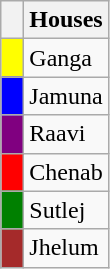<table class="wikitable">
<tr>
<th style="width: 0.5em"></th>
<th>Houses</th>
</tr>
<tr>
<td style="background:yellow;"></td>
<td>Ganga</td>
</tr>
<tr>
<td style="background:blue;"></td>
<td>Jamuna</td>
</tr>
<tr>
<td style="background:purple;"></td>
<td>Raavi</td>
</tr>
<tr>
<td style="background:red;"></td>
<td>Chenab</td>
</tr>
<tr>
<td style="background:green;"></td>
<td>Sutlej</td>
</tr>
<tr>
<td style="background:brown;"></td>
<td>Jhelum</td>
</tr>
</table>
